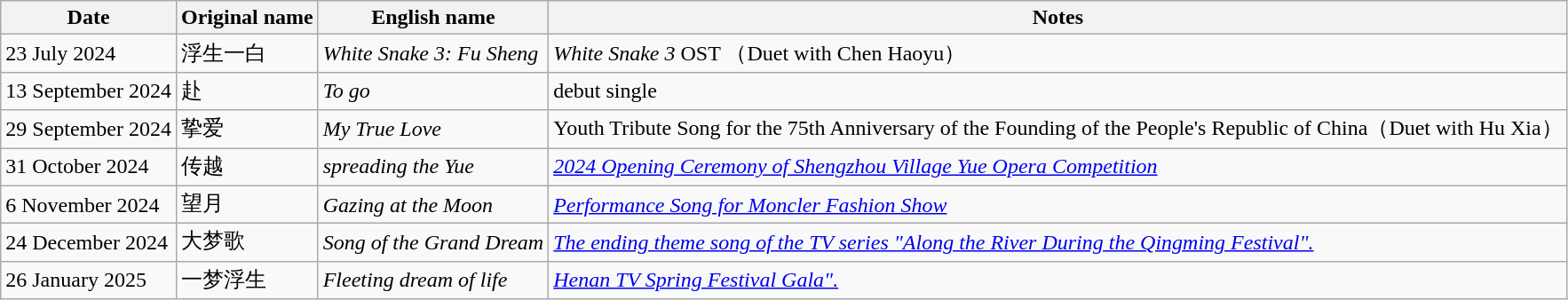<table class="wikitable">
<tr>
<th>Date</th>
<th>Original name</th>
<th>English name</th>
<th>Notes</th>
</tr>
<tr>
<td>23 July 2024</td>
<td>浮生一白</td>
<td><em>White Snake 3: Fu Sheng</em></td>
<td><em>White Snake 3</em> OST （Duet with Chen Haoyu） </td>
</tr>
<tr>
<td>13 September 2024</td>
<td>赴</td>
<td><em>To go</em></td>
<td>debut single </td>
</tr>
<tr>
<td>29 September 2024</td>
<td>挚爱</td>
<td><em>My True Love</em></td>
<td>Youth Tribute Song for the 75th Anniversary of the Founding of the People's Republic of China（Duet with Hu Xia）</td>
</tr>
<tr>
<td>31 October 2024</td>
<td>传越</td>
<td><em>spreading the Yue</em></td>
<td><em><a href='#'>2024 Opening Ceremony of Shengzhou Village Yue Opera Competition</a></em> </td>
</tr>
<tr>
<td>6 November 2024</td>
<td>望月</td>
<td><em>Gazing at the Moon</em></td>
<td><em><a href='#'>Performance Song for Moncler Fashion Show</a></em> </td>
</tr>
<tr>
<td>24 December 2024</td>
<td>大梦歌</td>
<td><em>Song of the Grand Dream</em></td>
<td><em><a href='#'>The ending theme song of the TV series "Along the River During the Qingming Festival".</a></em> </td>
</tr>
<tr>
<td>26 January 2025</td>
<td>一梦浮生</td>
<td><em>Fleeting dream of life</em></td>
<td><em><a href='#'>Henan TV Spring Festival Gala".</a></em> </td>
</tr>
</table>
